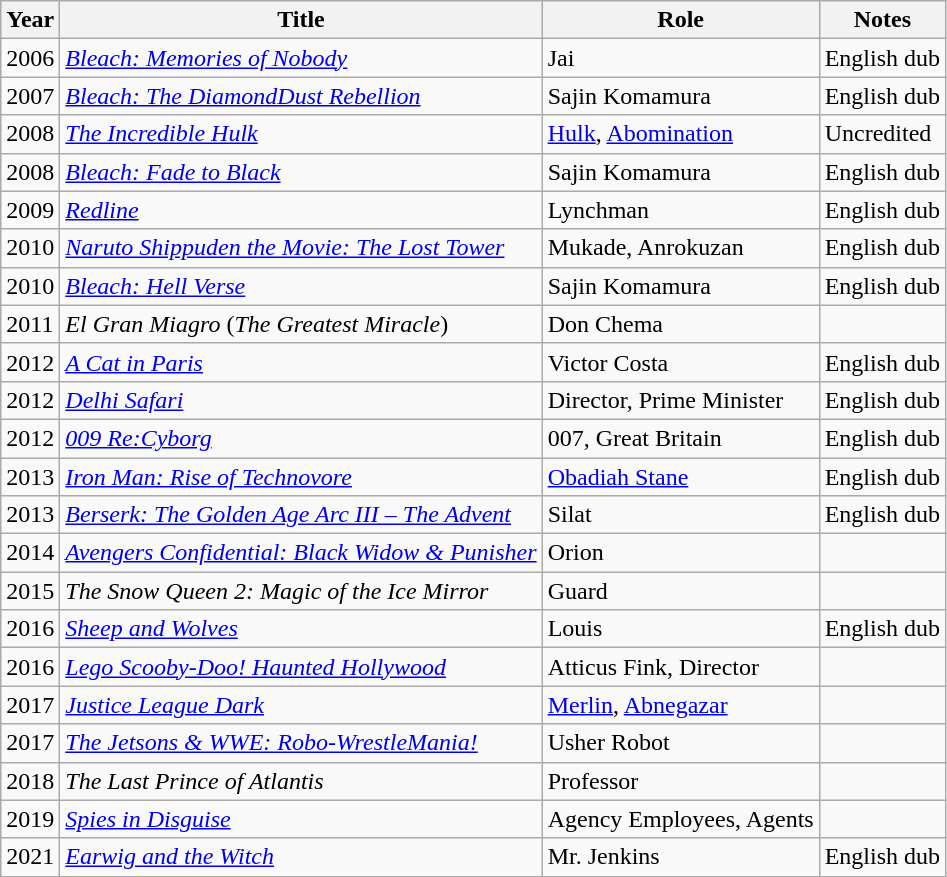<table class="wikitable sortable">
<tr>
<th>Year</th>
<th>Title</th>
<th>Role</th>
<th>Notes</th>
</tr>
<tr>
<td>2006</td>
<td><em><a href='#'>Bleach: Memories of Nobody</a></em></td>
<td>Jai</td>
<td>English dub</td>
</tr>
<tr>
<td>2007</td>
<td><em><a href='#'>Bleach: The DiamondDust Rebellion</a></em></td>
<td>Sajin Komamura</td>
<td>English dub</td>
</tr>
<tr>
<td>2008</td>
<td><em><a href='#'>The Incredible Hulk</a></em></td>
<td><a href='#'>Hulk</a>, <a href='#'>Abomination</a></td>
<td>Uncredited</td>
</tr>
<tr>
<td>2008</td>
<td><em><a href='#'>Bleach: Fade to Black</a></em></td>
<td>Sajin Komamura</td>
<td>English dub</td>
</tr>
<tr>
<td>2009</td>
<td><em><a href='#'>Redline</a></em></td>
<td>Lynchman</td>
<td>English dub</td>
</tr>
<tr>
<td>2010</td>
<td><em><a href='#'>Naruto Shippuden the Movie: The Lost Tower</a></em></td>
<td>Mukade, Anrokuzan</td>
<td>English dub</td>
</tr>
<tr>
<td>2010</td>
<td><em><a href='#'>Bleach: Hell Verse</a></em></td>
<td>Sajin Komamura</td>
<td>English dub</td>
</tr>
<tr>
<td>2011</td>
<td><em>El Gran Miagro</em> (<em>The Greatest Miracle</em>)</td>
<td>Don Chema</td>
<td></td>
</tr>
<tr>
<td>2012</td>
<td><em><a href='#'>A Cat in Paris</a></em></td>
<td>Victor Costa</td>
<td>English dub</td>
</tr>
<tr>
<td>2012</td>
<td><em><a href='#'>Delhi Safari</a></em></td>
<td>Director, Prime Minister</td>
<td>English dub</td>
</tr>
<tr>
<td>2012</td>
<td><em><a href='#'>009 Re:Cyborg</a></em></td>
<td>007, Great Britain</td>
<td>English dub</td>
</tr>
<tr>
<td>2013</td>
<td><em><a href='#'>Iron Man: Rise of Technovore</a></em></td>
<td><a href='#'>Obadiah Stane</a></td>
<td>English dub</td>
</tr>
<tr>
<td>2013</td>
<td><em><a href='#'>Berserk: The Golden Age Arc III – The Advent</a></em></td>
<td>Silat</td>
<td>English dub</td>
</tr>
<tr>
<td>2014</td>
<td><em><a href='#'>Avengers Confidential: Black Widow & Punisher</a></em></td>
<td>Orion</td>
<td></td>
</tr>
<tr>
<td>2015</td>
<td><em>The Snow Queen 2: Magic of the Ice Mirror</em></td>
<td>Guard</td>
<td></td>
</tr>
<tr>
<td>2016</td>
<td><em><a href='#'>Sheep and Wolves</a></em></td>
<td>Louis</td>
<td>English dub</td>
</tr>
<tr>
<td>2016</td>
<td><em><a href='#'>Lego Scooby-Doo! Haunted Hollywood</a></em></td>
<td>Atticus Fink, Director</td>
<td></td>
</tr>
<tr>
<td>2017</td>
<td><em><a href='#'>Justice League Dark</a></em></td>
<td><a href='#'>Merlin</a>, <a href='#'>Abnegazar</a></td>
<td></td>
</tr>
<tr>
<td>2017</td>
<td><em><a href='#'>The Jetsons & WWE: Robo-WrestleMania!</a></em></td>
<td>Usher Robot</td>
<td></td>
</tr>
<tr>
<td>2018</td>
<td><em>The Last Prince of Atlantis</em></td>
<td>Professor</td>
<td></td>
</tr>
<tr>
<td>2019</td>
<td><em><a href='#'>Spies in Disguise</a></em></td>
<td>Agency Employees, Agents</td>
<td></td>
</tr>
<tr>
<td>2021</td>
<td><em><a href='#'>Earwig and the Witch</a></em></td>
<td>Mr. Jenkins</td>
<td>English dub</td>
</tr>
</table>
